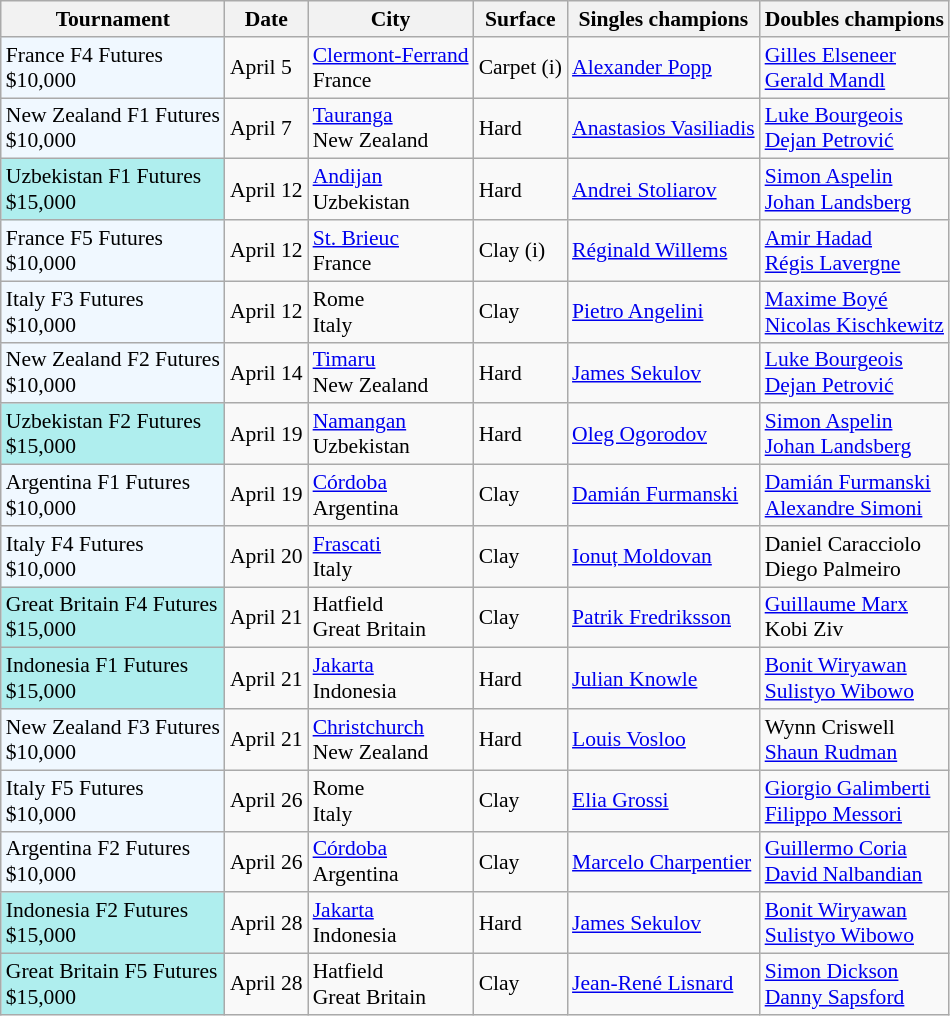<table class="sortable wikitable" style="font-size:90%">
<tr>
<th>Tournament</th>
<th>Date</th>
<th>City</th>
<th>Surface</th>
<th>Singles champions</th>
<th>Doubles champions</th>
</tr>
<tr>
<td style="background:#f0f8ff;">France F4 Futures<br>$10,000</td>
<td>April 5</td>
<td><a href='#'>Clermont-Ferrand</a><br>France</td>
<td>Carpet (i)</td>
<td> <a href='#'>Alexander Popp</a></td>
<td> <a href='#'>Gilles Elseneer</a><br> <a href='#'>Gerald Mandl</a></td>
</tr>
<tr>
<td style="background:#f0f8ff;">New Zealand F1 Futures<br>$10,000</td>
<td>April 7</td>
<td><a href='#'>Tauranga</a><br>New Zealand</td>
<td>Hard</td>
<td> <a href='#'>Anastasios Vasiliadis</a></td>
<td> <a href='#'>Luke Bourgeois</a><br> <a href='#'>Dejan Petrović</a></td>
</tr>
<tr>
<td style="background:#afeeee;">Uzbekistan F1 Futures<br>$15,000</td>
<td>April 12</td>
<td><a href='#'>Andijan</a><br>Uzbekistan</td>
<td>Hard</td>
<td> <a href='#'>Andrei Stoliarov</a></td>
<td> <a href='#'>Simon Aspelin</a><br> <a href='#'>Johan Landsberg</a></td>
</tr>
<tr>
<td style="background:#f0f8ff;">France F5 Futures<br>$10,000</td>
<td>April 12</td>
<td><a href='#'>St. Brieuc</a><br>France</td>
<td>Clay (i)</td>
<td> <a href='#'>Réginald Willems</a></td>
<td> <a href='#'>Amir Hadad</a><br> <a href='#'>Régis Lavergne</a></td>
</tr>
<tr>
<td style="background:#f0f8ff;">Italy F3 Futures<br>$10,000</td>
<td>April 12</td>
<td>Rome<br>Italy</td>
<td>Clay</td>
<td> <a href='#'>Pietro Angelini</a></td>
<td> <a href='#'>Maxime Boyé</a><br> <a href='#'>Nicolas Kischkewitz</a></td>
</tr>
<tr>
<td style="background:#f0f8ff;">New Zealand F2 Futures<br>$10,000</td>
<td>April 14</td>
<td><a href='#'>Timaru</a><br>New Zealand</td>
<td>Hard</td>
<td> <a href='#'>James Sekulov</a></td>
<td> <a href='#'>Luke Bourgeois</a><br> <a href='#'>Dejan Petrović</a></td>
</tr>
<tr>
<td style="background:#afeeee;">Uzbekistan F2 Futures<br>$15,000</td>
<td>April 19</td>
<td><a href='#'>Namangan</a><br>Uzbekistan</td>
<td>Hard</td>
<td> <a href='#'>Oleg Ogorodov</a></td>
<td> <a href='#'>Simon Aspelin</a><br> <a href='#'>Johan Landsberg</a></td>
</tr>
<tr>
<td style="background:#f0f8ff;">Argentina F1 Futures<br>$10,000</td>
<td>April 19</td>
<td><a href='#'>Córdoba</a><br>Argentina</td>
<td>Clay</td>
<td> <a href='#'>Damián Furmanski</a></td>
<td> <a href='#'>Damián Furmanski</a><br> <a href='#'>Alexandre Simoni</a></td>
</tr>
<tr>
<td style="background:#f0f8ff;">Italy F4 Futures<br>$10,000</td>
<td>April 20</td>
<td><a href='#'>Frascati</a><br>Italy</td>
<td>Clay</td>
<td> <a href='#'>Ionuț Moldovan</a></td>
<td> Daniel Caracciolo<br> Diego Palmeiro</td>
</tr>
<tr>
<td style="background:#afeeee;">Great Britain F4 Futures<br>$15,000</td>
<td>April 21</td>
<td>Hatfield<br>Great Britain</td>
<td>Clay</td>
<td> <a href='#'>Patrik Fredriksson</a></td>
<td> <a href='#'>Guillaume Marx</a><br> Kobi Ziv</td>
</tr>
<tr>
<td style="background:#afeeee;">Indonesia F1 Futures<br>$15,000</td>
<td>April 21</td>
<td><a href='#'>Jakarta</a><br>Indonesia</td>
<td>Hard</td>
<td> <a href='#'>Julian Knowle</a></td>
<td> <a href='#'>Bonit Wiryawan</a><br> <a href='#'>Sulistyo Wibowo</a></td>
</tr>
<tr>
<td style="background:#f0f8ff;">New Zealand F3 Futures<br>$10,000</td>
<td>April 21</td>
<td><a href='#'>Christchurch</a><br>New Zealand</td>
<td>Hard</td>
<td> <a href='#'>Louis Vosloo</a></td>
<td> Wynn Criswell<br> <a href='#'>Shaun Rudman</a></td>
</tr>
<tr>
<td style="background:#f0f8ff;">Italy F5 Futures<br>$10,000</td>
<td>April 26</td>
<td>Rome<br>Italy</td>
<td>Clay</td>
<td> <a href='#'>Elia Grossi</a></td>
<td> <a href='#'>Giorgio Galimberti</a><br> <a href='#'>Filippo Messori</a></td>
</tr>
<tr>
<td style="background:#f0f8ff;">Argentina F2 Futures<br>$10,000</td>
<td>April 26</td>
<td><a href='#'>Córdoba</a><br>Argentina</td>
<td>Clay</td>
<td> <a href='#'>Marcelo Charpentier</a></td>
<td> <a href='#'>Guillermo Coria</a><br> <a href='#'>David Nalbandian</a></td>
</tr>
<tr>
<td style="background:#afeeee;">Indonesia F2 Futures<br>$15,000</td>
<td>April 28</td>
<td><a href='#'>Jakarta</a><br>Indonesia</td>
<td>Hard</td>
<td> <a href='#'>James Sekulov</a></td>
<td> <a href='#'>Bonit Wiryawan</a><br> <a href='#'>Sulistyo Wibowo</a></td>
</tr>
<tr>
<td style="background:#afeeee;">Great Britain F5 Futures<br>$15,000</td>
<td>April 28</td>
<td>Hatfield<br>Great Britain</td>
<td>Clay</td>
<td> <a href='#'>Jean-René Lisnard</a></td>
<td> <a href='#'>Simon Dickson</a><br> <a href='#'>Danny Sapsford</a></td>
</tr>
</table>
